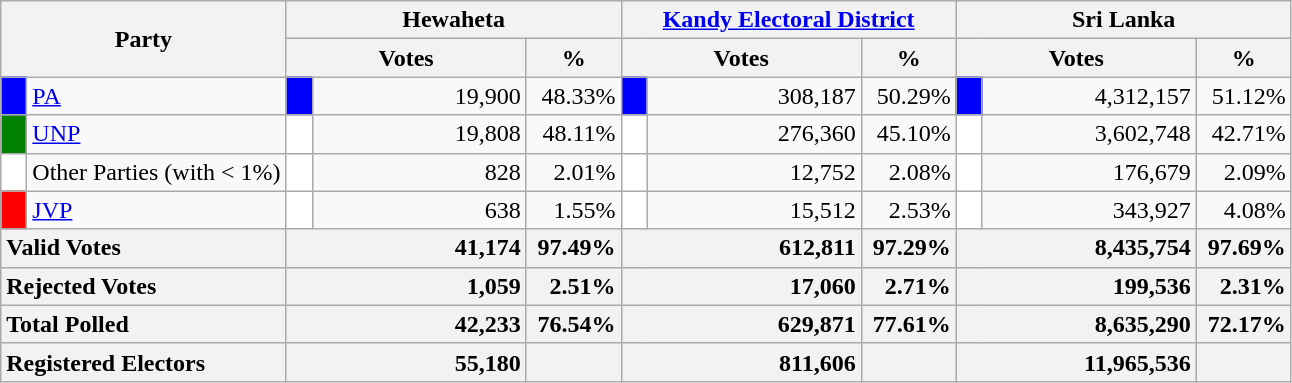<table class="wikitable">
<tr>
<th colspan="2" width="144px"rowspan="2">Party</th>
<th colspan="3" width="216px">Hewaheta</th>
<th colspan="3" width="216px"><a href='#'>Kandy Electoral District</a></th>
<th colspan="3" width="216px">Sri Lanka</th>
</tr>
<tr>
<th colspan="2" width="144px">Votes</th>
<th>%</th>
<th colspan="2" width="144px">Votes</th>
<th>%</th>
<th colspan="2" width="144px">Votes</th>
<th>%</th>
</tr>
<tr>
<td style="background-color:blue;" width="10px"></td>
<td style="text-align:left;"><a href='#'>PA</a></td>
<td style="background-color:blue;" width="10px"></td>
<td style="text-align:right;">19,900</td>
<td style="text-align:right;">48.33%</td>
<td style="background-color:blue;" width="10px"></td>
<td style="text-align:right;">308,187</td>
<td style="text-align:right;">50.29%</td>
<td style="background-color:blue;" width="10px"></td>
<td style="text-align:right;">4,312,157</td>
<td style="text-align:right;">51.12%</td>
</tr>
<tr>
<td style="background-color:green;" width="10px"></td>
<td style="text-align:left;"><a href='#'>UNP</a></td>
<td style="background-color:white;" width="10px"></td>
<td style="text-align:right;">19,808</td>
<td style="text-align:right;">48.11%</td>
<td style="background-color:white;" width="10px"></td>
<td style="text-align:right;">276,360</td>
<td style="text-align:right;">45.10%</td>
<td style="background-color:white;" width="10px"></td>
<td style="text-align:right;">3,602,748</td>
<td style="text-align:right;">42.71%</td>
</tr>
<tr>
<td style="background-color:white;" width="10px"></td>
<td style="text-align:left;">Other Parties (with < 1%)</td>
<td style="background-color:white;" width="10px"></td>
<td style="text-align:right;">828</td>
<td style="text-align:right;">2.01%</td>
<td style="background-color:white;" width="10px"></td>
<td style="text-align:right;">12,752</td>
<td style="text-align:right;">2.08%</td>
<td style="background-color:white;" width="10px"></td>
<td style="text-align:right;">176,679</td>
<td style="text-align:right;">2.09%</td>
</tr>
<tr>
<td style="background-color:red;" width="10px"></td>
<td style="text-align:left;"><a href='#'>JVP</a></td>
<td style="background-color:white;" width="10px"></td>
<td style="text-align:right;">638</td>
<td style="text-align:right;">1.55%</td>
<td style="background-color:white;" width="10px"></td>
<td style="text-align:right;">15,512</td>
<td style="text-align:right;">2.53%</td>
<td style="background-color:white;" width="10px"></td>
<td style="text-align:right;">343,927</td>
<td style="text-align:right;">4.08%</td>
</tr>
<tr>
<th colspan="2" width="144px"style="text-align:left;">Valid Votes</th>
<th style="text-align:right;"colspan="2" width="144px">41,174</th>
<th style="text-align:right;">97.49%</th>
<th style="text-align:right;"colspan="2" width="144px">612,811</th>
<th style="text-align:right;">97.29%</th>
<th style="text-align:right;"colspan="2" width="144px">8,435,754</th>
<th style="text-align:right;">97.69%</th>
</tr>
<tr>
<th colspan="2" width="144px"style="text-align:left;">Rejected Votes</th>
<th style="text-align:right;"colspan="2" width="144px">1,059</th>
<th style="text-align:right;">2.51%</th>
<th style="text-align:right;"colspan="2" width="144px">17,060</th>
<th style="text-align:right;">2.71%</th>
<th style="text-align:right;"colspan="2" width="144px">199,536</th>
<th style="text-align:right;">2.31%</th>
</tr>
<tr>
<th colspan="2" width="144px"style="text-align:left;">Total Polled</th>
<th style="text-align:right;"colspan="2" width="144px">42,233</th>
<th style="text-align:right;">76.54%</th>
<th style="text-align:right;"colspan="2" width="144px">629,871</th>
<th style="text-align:right;">77.61%</th>
<th style="text-align:right;"colspan="2" width="144px">8,635,290</th>
<th style="text-align:right;">72.17%</th>
</tr>
<tr>
<th colspan="2" width="144px"style="text-align:left;">Registered Electors</th>
<th style="text-align:right;"colspan="2" width="144px">55,180</th>
<th></th>
<th style="text-align:right;"colspan="2" width="144px">811,606</th>
<th></th>
<th style="text-align:right;"colspan="2" width="144px">11,965,536</th>
<th></th>
</tr>
</table>
